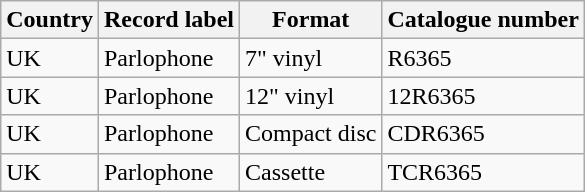<table class="wikitable">
<tr>
<th>Country</th>
<th>Record label</th>
<th>Format</th>
<th>Catalogue number</th>
</tr>
<tr>
<td>UK</td>
<td>Parlophone</td>
<td>7" vinyl</td>
<td>R6365</td>
</tr>
<tr>
<td>UK</td>
<td>Parlophone</td>
<td>12" vinyl</td>
<td>12R6365</td>
</tr>
<tr>
<td>UK</td>
<td>Parlophone</td>
<td>Compact disc</td>
<td>CDR6365</td>
</tr>
<tr>
<td>UK</td>
<td>Parlophone</td>
<td>Cassette</td>
<td>TCR6365</td>
</tr>
</table>
